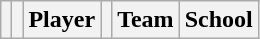<table class="wikitable sortable plainrowheaders" style="text-align:left">
<tr>
<th scope="col"></th>
<th scope="col"></th>
<th scope="col">Player</th>
<th scope="col"></th>
<th scope="col">Team</th>
<th scope="col">School<br></th>
</tr>
</table>
